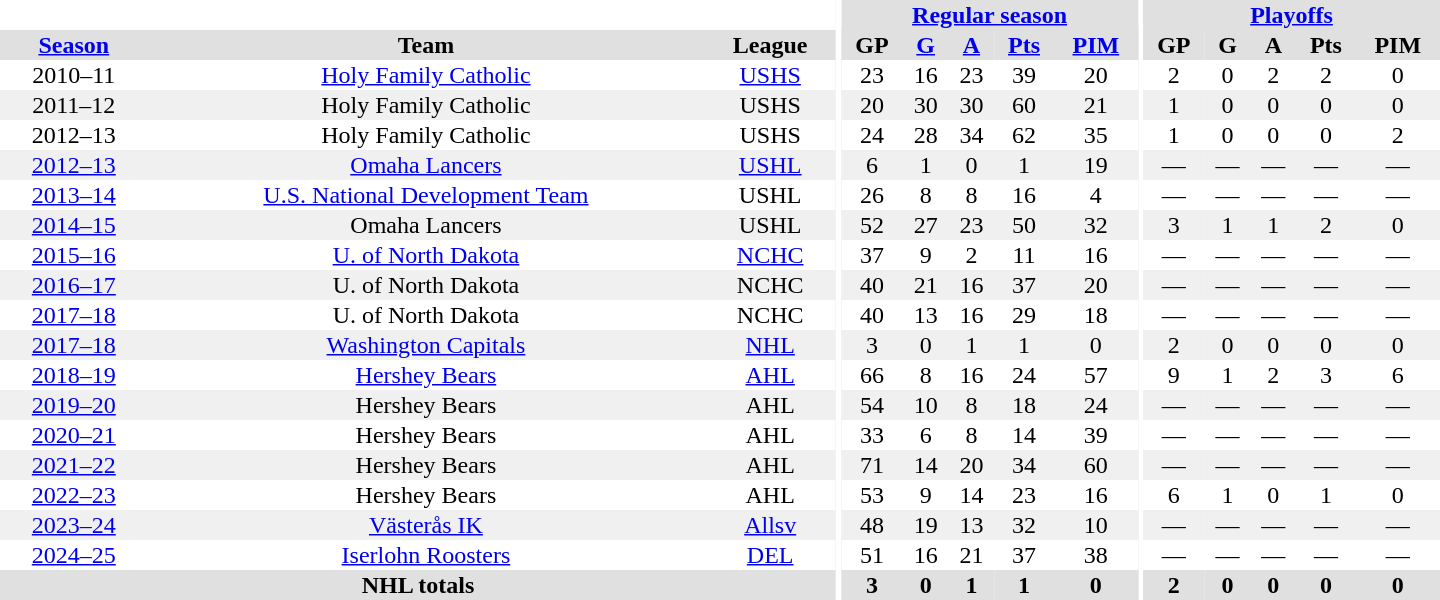<table border="0" cellpadding="1" cellspacing="0" style="text-align:center; width:60em">
<tr bgcolor="#e0e0e0">
<th colspan="3" bgcolor="#ffffff"></th>
<th rowspan="99" bgcolor="#ffffff"></th>
<th colspan="5"><a href='#'>Regular season</a></th>
<th rowspan="99" bgcolor="#ffffff"></th>
<th colspan="5"><a href='#'>Playoffs</a></th>
</tr>
<tr bgcolor="#e0e0e0">
<th><a href='#'>Season</a></th>
<th>Team</th>
<th>League</th>
<th>GP</th>
<th><a href='#'>G</a></th>
<th><a href='#'>A</a></th>
<th><a href='#'>Pts</a></th>
<th><a href='#'>PIM</a></th>
<th>GP</th>
<th>G</th>
<th>A</th>
<th>Pts</th>
<th>PIM</th>
</tr>
<tr>
<td>2010–11</td>
<td><a href='#'>Holy Family Catholic</a></td>
<td><a href='#'>USHS</a></td>
<td>23</td>
<td>16</td>
<td>23</td>
<td>39</td>
<td>20</td>
<td>2</td>
<td>0</td>
<td>2</td>
<td>2</td>
<td>0</td>
</tr>
<tr bgcolor="#f0f0f0">
<td>2011–12</td>
<td>Holy Family Catholic</td>
<td>USHS</td>
<td>20</td>
<td>30</td>
<td>30</td>
<td>60</td>
<td>21</td>
<td>1</td>
<td>0</td>
<td>0</td>
<td>0</td>
<td>0</td>
</tr>
<tr>
<td>2012–13</td>
<td>Holy Family Catholic</td>
<td>USHS</td>
<td>24</td>
<td>28</td>
<td>34</td>
<td>62</td>
<td>35</td>
<td>1</td>
<td>0</td>
<td>0</td>
<td>0</td>
<td>2</td>
</tr>
<tr bgcolor="#f0f0f0">
<td><a href='#'>2012–13</a></td>
<td><a href='#'>Omaha Lancers</a></td>
<td><a href='#'>USHL</a></td>
<td>6</td>
<td>1</td>
<td>0</td>
<td>1</td>
<td>19</td>
<td>—</td>
<td>—</td>
<td>—</td>
<td>—</td>
<td>—</td>
</tr>
<tr>
<td><a href='#'>2013–14</a></td>
<td><a href='#'>U.S. National Development Team</a></td>
<td>USHL</td>
<td>26</td>
<td>8</td>
<td>8</td>
<td>16</td>
<td>4</td>
<td>—</td>
<td>—</td>
<td>—</td>
<td>—</td>
<td>—</td>
</tr>
<tr bgcolor="#f0f0f0">
<td><a href='#'>2014–15</a></td>
<td>Omaha Lancers</td>
<td>USHL</td>
<td>52</td>
<td>27</td>
<td>23</td>
<td>50</td>
<td>32</td>
<td>3</td>
<td>1</td>
<td>1</td>
<td>2</td>
<td>0</td>
</tr>
<tr>
<td><a href='#'>2015–16</a></td>
<td><a href='#'>U. of North Dakota</a></td>
<td><a href='#'>NCHC</a></td>
<td>37</td>
<td>9</td>
<td>2</td>
<td>11</td>
<td>16</td>
<td>—</td>
<td>—</td>
<td>—</td>
<td>—</td>
<td>—</td>
</tr>
<tr bgcolor="#f0f0f0">
<td><a href='#'>2016–17</a></td>
<td>U. of North Dakota</td>
<td>NCHC</td>
<td>40</td>
<td>21</td>
<td>16</td>
<td>37</td>
<td>20</td>
<td>—</td>
<td>—</td>
<td>—</td>
<td>—</td>
<td>—</td>
</tr>
<tr>
<td><a href='#'>2017–18</a></td>
<td>U. of North Dakota</td>
<td>NCHC</td>
<td>40</td>
<td>13</td>
<td>16</td>
<td>29</td>
<td>18</td>
<td>—</td>
<td>—</td>
<td>—</td>
<td>—</td>
<td>—</td>
</tr>
<tr bgcolor="#f0f0f0">
<td><a href='#'>2017–18</a></td>
<td><a href='#'>Washington Capitals</a></td>
<td><a href='#'>NHL</a></td>
<td>3</td>
<td>0</td>
<td>1</td>
<td>1</td>
<td>0</td>
<td>2</td>
<td>0</td>
<td>0</td>
<td>0</td>
<td>0</td>
</tr>
<tr>
<td><a href='#'>2018–19</a></td>
<td><a href='#'>Hershey Bears</a></td>
<td><a href='#'>AHL</a></td>
<td>66</td>
<td>8</td>
<td>16</td>
<td>24</td>
<td>57</td>
<td>9</td>
<td>1</td>
<td>2</td>
<td>3</td>
<td>6</td>
</tr>
<tr bgcolor="#f0f0f0">
<td><a href='#'>2019–20</a></td>
<td>Hershey Bears</td>
<td>AHL</td>
<td>54</td>
<td>10</td>
<td>8</td>
<td>18</td>
<td>24</td>
<td>—</td>
<td>—</td>
<td>—</td>
<td>—</td>
<td>—</td>
</tr>
<tr>
<td><a href='#'>2020–21</a></td>
<td>Hershey Bears</td>
<td>AHL</td>
<td>33</td>
<td>6</td>
<td>8</td>
<td>14</td>
<td>39</td>
<td>—</td>
<td>—</td>
<td>—</td>
<td>—</td>
<td>—</td>
</tr>
<tr bgcolor="#f0f0f0">
<td><a href='#'>2021–22</a></td>
<td>Hershey Bears</td>
<td>AHL</td>
<td>71</td>
<td>14</td>
<td>20</td>
<td>34</td>
<td>60</td>
<td>—</td>
<td>—</td>
<td>—</td>
<td>—</td>
<td>—</td>
</tr>
<tr>
<td><a href='#'>2022–23</a></td>
<td>Hershey Bears</td>
<td>AHL</td>
<td>53</td>
<td>9</td>
<td>14</td>
<td>23</td>
<td>16</td>
<td>6</td>
<td>1</td>
<td>0</td>
<td>1</td>
<td>0</td>
</tr>
<tr bgcolor="#f0f0f0">
<td><a href='#'>2023–24</a></td>
<td><a href='#'>Västerås IK</a></td>
<td><a href='#'>Allsv</a></td>
<td>48</td>
<td>19</td>
<td>13</td>
<td>32</td>
<td>10</td>
<td>—</td>
<td>—</td>
<td>—</td>
<td>—</td>
<td>—</td>
</tr>
<tr>
<td><a href='#'>2024–25</a></td>
<td><a href='#'>Iserlohn Roosters</a></td>
<td><a href='#'>DEL</a></td>
<td>51</td>
<td>16</td>
<td>21</td>
<td>37</td>
<td>38</td>
<td>—</td>
<td>—</td>
<td>—</td>
<td>—</td>
<td>—</td>
</tr>
<tr bgcolor="#e0e0e0">
<th colspan="3">NHL totals</th>
<th>3</th>
<th>0</th>
<th>1</th>
<th>1</th>
<th>0</th>
<th>2</th>
<th>0</th>
<th>0</th>
<th>0</th>
<th>0</th>
</tr>
</table>
